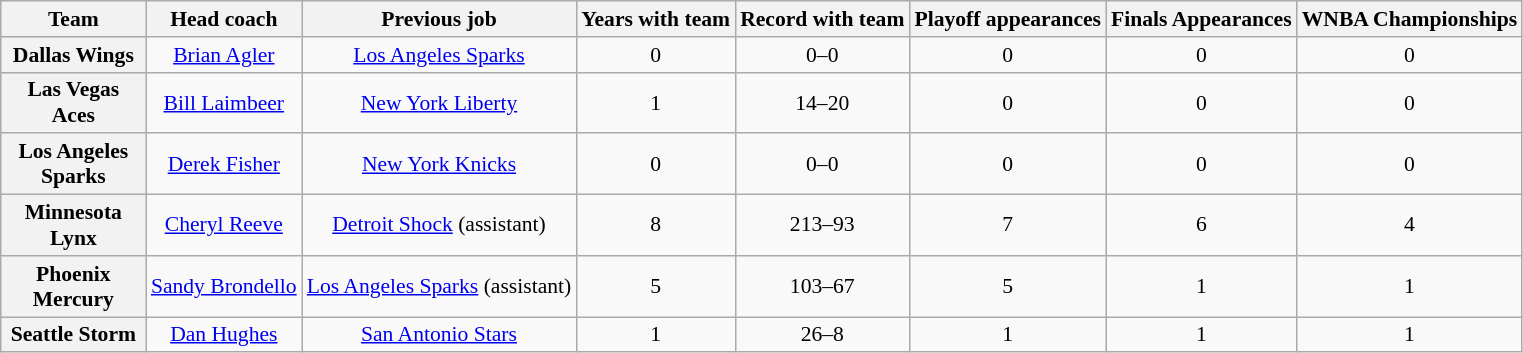<table class="wikitable sortable" style="text-align: center; font-size:90%">
<tr>
<th width="90">Team</th>
<th>Head coach</th>
<th>Previous job</th>
<th>Years with team</th>
<th>Record with team</th>
<th>Playoff appearances</th>
<th>Finals Appearances</th>
<th>WNBA Championships</th>
</tr>
<tr>
<th style=>Dallas Wings</th>
<td><a href='#'>Brian Agler</a></td>
<td><a href='#'>Los Angeles Sparks</a></td>
<td>0</td>
<td>0–0</td>
<td>0</td>
<td>0</td>
<td>0</td>
</tr>
<tr>
<th style=>Las Vegas Aces</th>
<td><a href='#'>Bill Laimbeer</a></td>
<td><a href='#'>New York Liberty</a></td>
<td>1</td>
<td>14–20</td>
<td>0</td>
<td>0</td>
<td>0</td>
</tr>
<tr>
<th style=>Los Angeles Sparks</th>
<td><a href='#'>Derek Fisher</a></td>
<td><a href='#'>New York Knicks</a></td>
<td>0</td>
<td>0–0</td>
<td>0</td>
<td>0</td>
<td>0</td>
</tr>
<tr>
<th style=>Minnesota Lynx</th>
<td><a href='#'>Cheryl Reeve</a></td>
<td><a href='#'>Detroit Shock</a> (assistant)</td>
<td>8</td>
<td>213–93</td>
<td>7</td>
<td>6</td>
<td>4</td>
</tr>
<tr>
<th style=>Phoenix Mercury</th>
<td><a href='#'>Sandy Brondello</a></td>
<td><a href='#'>Los Angeles Sparks</a> (assistant)</td>
<td>5</td>
<td>103–67</td>
<td>5</td>
<td>1</td>
<td>1</td>
</tr>
<tr>
<th style=>Seattle Storm</th>
<td><a href='#'>Dan Hughes</a></td>
<td><a href='#'>San Antonio Stars</a></td>
<td>1</td>
<td>26–8</td>
<td>1</td>
<td>1</td>
<td>1</td>
</tr>
</table>
